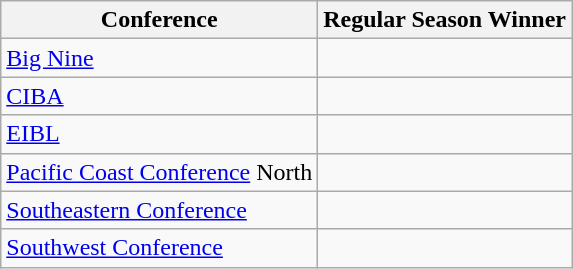<table class="wikitable">
<tr>
<th>Conference</th>
<th>Regular Season Winner</th>
</tr>
<tr>
<td><a href='#'>Big Nine</a></td>
<td></td>
</tr>
<tr>
<td><a href='#'>CIBA</a></td>
<td></td>
</tr>
<tr>
<td><a href='#'>EIBL</a></td>
<td></td>
</tr>
<tr>
<td><a href='#'>Pacific Coast Conference</a> North</td>
<td></td>
</tr>
<tr>
<td><a href='#'>Southeastern Conference</a></td>
<td></td>
</tr>
<tr>
<td><a href='#'>Southwest Conference</a></td>
<td></td>
</tr>
</table>
